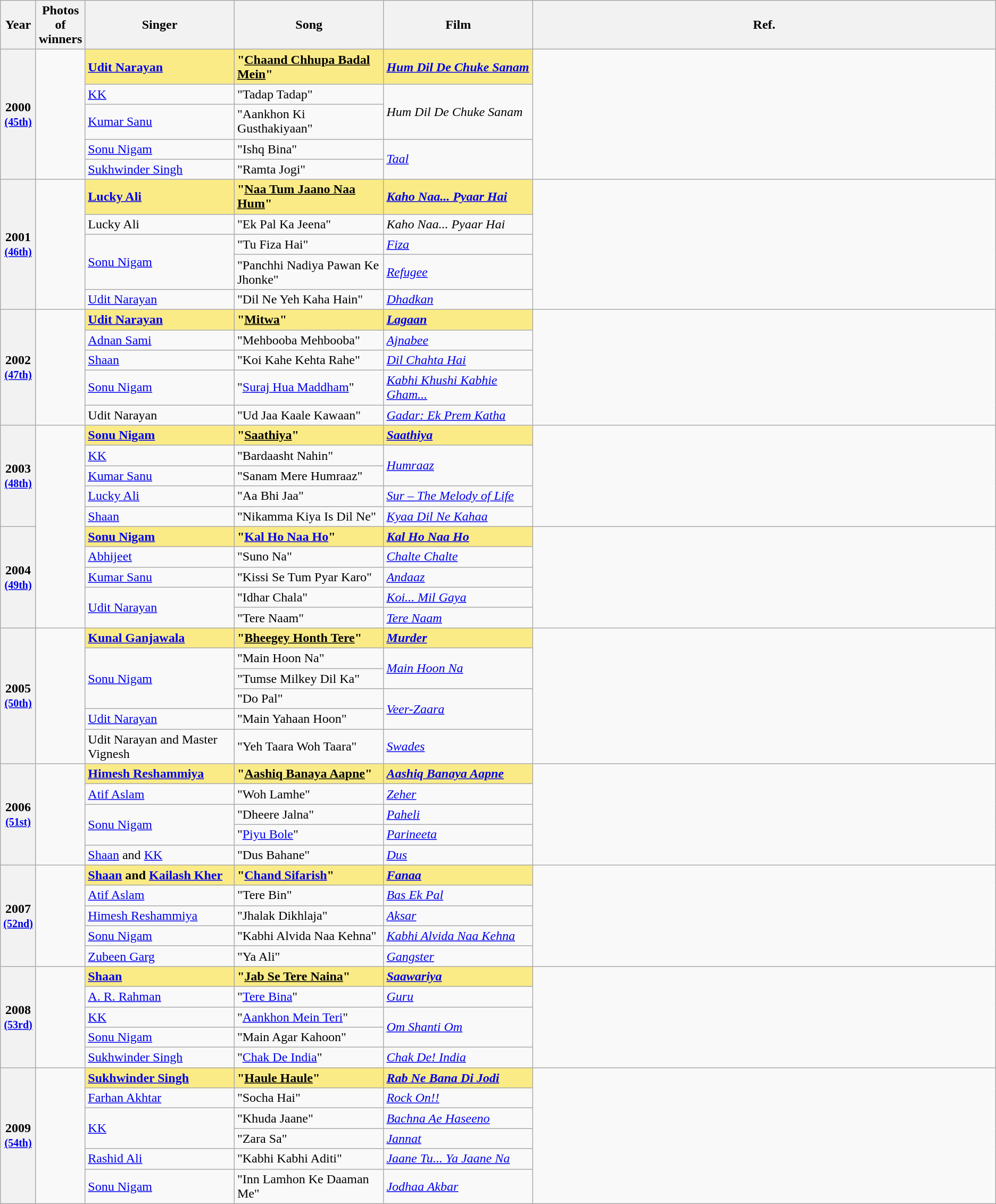<table class="wikitable sortable" style="text-align:left;">
<tr>
<th scope="col" style="width:3%; text-align:center;">Year</th>
<th scope="col" style="width:3%;text-align:center;">Photos of winners</th>
<th scope="col" style="width:15%;text-align:center;">Singer</th>
<th scope="col" style="width:15%;text-align:center;">Song</th>
<th scope="col" style="width:15%;text-align:center;">Film</th>
<th>Ref.</th>
</tr>
<tr>
<th scope="row" rowspan=5 style="text-align:center">2000 <br><small><a href='#'>(45th)</a></small></th>
<td rowspan=5 style="text-align:center"></td>
<td style="background:#FAEB86;"><strong><a href='#'>Udit Narayan</a></strong> </td>
<td style="background:#FAEB86;"><strong>"<u>Chaand Chhupa Badal Mein</u>"</strong></td>
<td style="background:#FAEB86;"><strong><em><a href='#'>Hum Dil De Chuke Sanam</a></em></strong></td>
<td rowspan="5"></td>
</tr>
<tr>
<td><a href='#'>KK</a></td>
<td>"Tadap Tadap"</td>
<td rowspan="2"><em>Hum Dil De Chuke Sanam</em></td>
</tr>
<tr>
<td><a href='#'>Kumar Sanu</a></td>
<td>"Aankhon Ki Gusthakiyaan"</td>
</tr>
<tr>
<td><a href='#'>Sonu Nigam</a></td>
<td>"Ishq Bina"</td>
<td rowspan="2"><em><a href='#'>Taal</a></em></td>
</tr>
<tr>
<td><a href='#'>Sukhwinder Singh</a></td>
<td>"Ramta Jogi"</td>
</tr>
<tr>
<th scope="row" rowspan=5 style="text-align:center">2001 <br><small><a href='#'>(46th)</a></small></th>
<td rowspan=5 style="text-align:center"></td>
<td style="background:#FAEB86;"><strong><a href='#'>Lucky Ali</a></strong> </td>
<td style="background:#FAEB86;"><strong>"<u>Naa Tum Jaano Naa Hum</u>"</strong></td>
<td style="background:#FAEB86;"><strong><em><a href='#'>Kaho Naa... Pyaar Hai</a></em></strong></td>
<td rowspan="5"></td>
</tr>
<tr>
<td>Lucky Ali</td>
<td>"Ek Pal Ka Jeena"</td>
<td><em>Kaho Naa... Pyaar Hai</em></td>
</tr>
<tr>
<td rowspan="2"><a href='#'>Sonu Nigam</a></td>
<td>"Tu Fiza Hai"</td>
<td><em><a href='#'>Fiza</a></em></td>
</tr>
<tr>
<td>"Panchhi Nadiya Pawan Ke Jhonke"</td>
<td><em><a href='#'>Refugee</a></em></td>
</tr>
<tr>
<td><a href='#'>Udit Narayan</a></td>
<td>"Dil Ne Yeh Kaha Hain"</td>
<td><em><a href='#'>Dhadkan</a></em></td>
</tr>
<tr>
<th scope="row" rowspan=5 style="text-align:center">2002 <br><small><a href='#'>(47th)</a></small></th>
<td rowspan=5 style="text-align:center"></td>
<td style="background:#FAEB86;"><strong><a href='#'>Udit Narayan</a></strong> </td>
<td style="background:#FAEB86;"><strong>"<u>Mitwa</u>"</strong></td>
<td style="background:#FAEB86;"><strong><em><a href='#'>Lagaan</a></em></strong></td>
<td rowspan="5"></td>
</tr>
<tr>
<td><a href='#'>Adnan Sami</a></td>
<td>"Mehbooba Mehbooba"</td>
<td><em><a href='#'>Ajnabee</a></em></td>
</tr>
<tr>
<td><a href='#'>Shaan</a></td>
<td>"Koi Kahe Kehta Rahe"</td>
<td><em><a href='#'>Dil Chahta Hai</a></em></td>
</tr>
<tr>
<td><a href='#'>Sonu Nigam</a></td>
<td>"<a href='#'>Suraj Hua Maddham</a>"</td>
<td><em><a href='#'>Kabhi Khushi Kabhie Gham...</a></em></td>
</tr>
<tr>
<td>Udit Narayan</td>
<td>"Ud Jaa Kaale Kawaan"</td>
<td><em><a href='#'>Gadar: Ek Prem Katha</a></em></td>
</tr>
<tr>
<th scope="row" rowspan=5 style="text-align:center">2003 <br><small><a href='#'>(48th)</a></small></th>
<td rowspan="10" style="text-align:center"></td>
<td style="background:#FAEB86;"><strong><a href='#'>Sonu Nigam</a></strong> </td>
<td style="background:#FAEB86;"><strong>"<u>Saathiya</u>"</strong></td>
<td style="background:#FAEB86;"><strong><em><a href='#'>Saathiya</a></em></strong></td>
<td rowspan="5"></td>
</tr>
<tr>
<td><a href='#'>KK</a></td>
<td>"Bardaasht Nahin"</td>
<td rowspan="2"><em><a href='#'>Humraaz</a></em></td>
</tr>
<tr>
<td><a href='#'>Kumar Sanu</a></td>
<td>"Sanam Mere Humraaz"</td>
</tr>
<tr>
<td><a href='#'>Lucky Ali</a></td>
<td>"Aa Bhi Jaa"</td>
<td><em><a href='#'>Sur – The Melody of Life</a></em></td>
</tr>
<tr>
<td><a href='#'>Shaan</a></td>
<td>"Nikamma Kiya Is Dil Ne"</td>
<td><em><a href='#'>Kyaa Dil Ne Kahaa</a></em></td>
</tr>
<tr>
<th scope="row" rowspan=5 style="text-align:center">2004 <br><small><a href='#'>(49th)</a></small></th>
<td style="background:#FAEB86;"><strong><a href='#'>Sonu Nigam</a></strong> </td>
<td style="background:#FAEB86;"><strong>"<a href='#'>Kal Ho Naa Ho</a>"</strong></td>
<td style="background:#FAEB86;"><strong><em><a href='#'>Kal Ho Naa Ho</a></em></strong></td>
<td rowspan="5"></td>
</tr>
<tr>
<td><a href='#'>Abhijeet</a></td>
<td>"Suno Na"</td>
<td><em><a href='#'>Chalte Chalte</a></em></td>
</tr>
<tr>
<td><a href='#'>Kumar Sanu</a></td>
<td>"Kissi Se Tum Pyar Karo"</td>
<td><em><a href='#'>Andaaz</a></em></td>
</tr>
<tr>
<td rowspan="2"><a href='#'>Udit Narayan</a></td>
<td>"Idhar Chala"</td>
<td><em><a href='#'>Koi... Mil Gaya</a></em></td>
</tr>
<tr>
<td>"Tere Naam"</td>
<td><em><a href='#'>Tere Naam</a></em></td>
</tr>
<tr>
<th scope="row" rowspan=6 style="text-align:center">2005 <br><small><a href='#'>(50th)</a></small></th>
<td rowspan=6 style="text-align:center"></td>
<td style="background:#FAEB86;"><strong><a href='#'>Kunal Ganjawala</a></strong> </td>
<td style="background:#FAEB86;"><strong>"<u>Bheegey Honth Tere</u>"</strong></td>
<td style="background:#FAEB86;"><strong><em><a href='#'>Murder</a></em></strong></td>
<td rowspan="6"></td>
</tr>
<tr>
<td rowspan="3"><a href='#'>Sonu Nigam</a></td>
<td>"Main Hoon Na"</td>
<td rowspan="2"><em><a href='#'>Main Hoon Na</a></em></td>
</tr>
<tr>
<td>"Tumse Milkey Dil Ka"</td>
</tr>
<tr>
<td>"Do Pal"</td>
<td rowspan="2"><em><a href='#'>Veer-Zaara</a></em></td>
</tr>
<tr>
<td><a href='#'>Udit Narayan</a></td>
<td>"Main Yahaan Hoon"</td>
</tr>
<tr>
<td>Udit Narayan and Master Vignesh</td>
<td>"Yeh Taara Woh Taara"</td>
<td><em><a href='#'>Swades</a></em></td>
</tr>
<tr>
<th scope="row" rowspan=5 style="text-align:center">2006 <br><small><a href='#'>(51st)</a></small></th>
<td rowspan=5 style="text-align:center"></td>
<td style="background:#FAEB86;"><strong><a href='#'>Himesh Reshammiya</a></strong> </td>
<td style="background:#FAEB86;"><strong>"<u>Aashiq Banaya Aapne</u>"</strong></td>
<td style="background:#FAEB86;"><strong><em><a href='#'>Aashiq Banaya Aapne</a></em></strong></td>
<td rowspan="5"></td>
</tr>
<tr>
<td><a href='#'>Atif Aslam</a></td>
<td>"Woh Lamhe"</td>
<td><em><a href='#'>Zeher</a></em></td>
</tr>
<tr>
<td rowspan="2"><a href='#'>Sonu Nigam</a></td>
<td>"Dheere Jalna"</td>
<td><em><a href='#'>Paheli</a></em></td>
</tr>
<tr>
<td>"<a href='#'>Piyu Bole</a>"</td>
<td><em><a href='#'>Parineeta</a></em></td>
</tr>
<tr>
<td><a href='#'>Shaan</a> and <a href='#'>KK</a></td>
<td>"Dus Bahane"</td>
<td><em><a href='#'>Dus</a></em></td>
</tr>
<tr>
<th rowspan="5" scope="row" style="text-align:center">2007 <br><small><a href='#'>(52nd)</a></small></th>
<td rowspan="5" style="text-align:center"> </td>
<td style="background:#FAEB86;"><strong><a href='#'>Shaan</a> and <a href='#'>Kailash Kher</a></strong> </td>
<td style="background:#FAEB86;"><strong>"<a href='#'>Chand Sifarish</a>"</strong></td>
<td style="background:#FAEB86;"><strong><em><a href='#'>Fanaa</a></em></strong></td>
<td rowspan="5"></td>
</tr>
<tr>
<td><a href='#'>Atif Aslam</a></td>
<td>"Tere Bin"</td>
<td><em><a href='#'>Bas Ek Pal</a></em></td>
</tr>
<tr>
<td><a href='#'>Himesh Reshammiya</a></td>
<td>"Jhalak Dikhlaja"</td>
<td><em><a href='#'>Aksar</a></em></td>
</tr>
<tr>
<td><a href='#'>Sonu Nigam</a></td>
<td>"Kabhi Alvida Naa Kehna"</td>
<td><em><a href='#'>Kabhi Alvida Naa Kehna</a></em></td>
</tr>
<tr>
<td><a href='#'>Zubeen Garg</a></td>
<td>"Ya Ali"</td>
<td><em><a href='#'>Gangster</a></em></td>
</tr>
<tr>
<th scope="row" rowspan=5 style="text-align:center">2008 <br><small><a href='#'>(53rd)</a></small></th>
<td rowspan=5 style="text-align:center"></td>
<td style="background:#FAEB86;"><strong><a href='#'>Shaan</a></strong> </td>
<td style="background:#FAEB86;"><strong>"<u>Jab Se Tere Naina</u>"</strong></td>
<td style="background:#FAEB86;"><strong><em><a href='#'>Saawariya</a></em></strong></td>
<td rowspan="5"></td>
</tr>
<tr>
<td><a href='#'>A. R. Rahman</a></td>
<td>"<a href='#'>Tere Bina</a>"</td>
<td><em><a href='#'>Guru</a></em></td>
</tr>
<tr>
<td><a href='#'>KK</a></td>
<td>"<a href='#'>Aankhon Mein Teri</a>"</td>
<td rowspan="2"><em><a href='#'>Om Shanti Om</a></em></td>
</tr>
<tr>
<td><a href='#'>Sonu Nigam</a></td>
<td>"Main Agar Kahoon"</td>
</tr>
<tr>
<td><a href='#'>Sukhwinder Singh</a></td>
<td>"<a href='#'>Chak De India</a>"</td>
<td><em><a href='#'>Chak De! India</a></em></td>
</tr>
<tr>
<th scope="row" rowspan=6 style="text-align:center">2009 <br><small><a href='#'>(54th)</a></small></th>
<td rowspan=6 style="text-align:center"></td>
<td style="background:#FAEB86;"><strong><a href='#'>Sukhwinder Singh</a></strong> </td>
<td style="background:#FAEB86;"><strong>"<u>Haule Haule</u>"</strong></td>
<td style="background:#FAEB86;"><strong><em><a href='#'>Rab Ne Bana Di Jodi</a></em></strong></td>
<td rowspan="6"></td>
</tr>
<tr>
<td><a href='#'>Farhan Akhtar</a></td>
<td>"Socha Hai"</td>
<td><em><a href='#'>Rock On!!</a></em></td>
</tr>
<tr>
<td rowspan="2"><a href='#'>KK</a></td>
<td>"Khuda Jaane"</td>
<td><em><a href='#'>Bachna Ae Haseeno</a></em></td>
</tr>
<tr>
<td>"Zara Sa"</td>
<td><em><a href='#'>Jannat</a></em></td>
</tr>
<tr>
<td><a href='#'>Rashid Ali</a></td>
<td>"Kabhi Kabhi Aditi"</td>
<td><em><a href='#'>Jaane Tu... Ya Jaane Na</a></em></td>
</tr>
<tr>
<td><a href='#'>Sonu Nigam</a></td>
<td>"Inn Lamhon Ke Daaman Me"</td>
<td><em><a href='#'>Jodhaa Akbar</a></em></td>
</tr>
</table>
